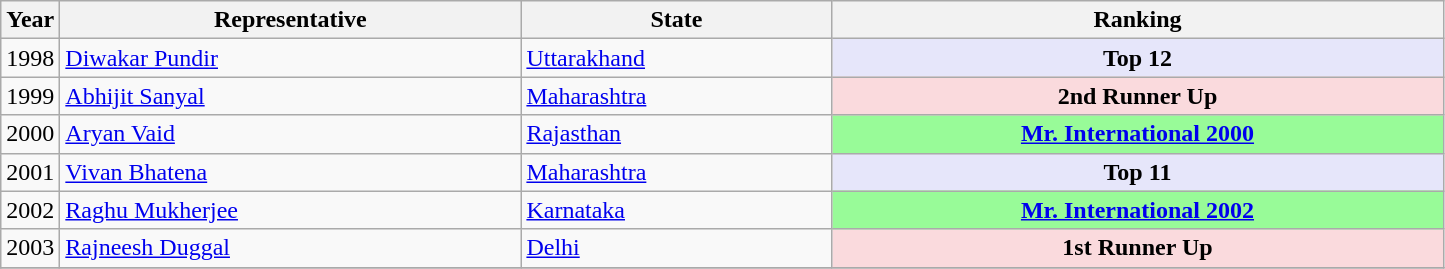<table class="wikitable ">
<tr>
<th>Year</th>
<th width=300>Representative</th>
<th width=200>State</th>
<th width=400>Ranking</th>
</tr>
<tr>
<td>1998</td>
<td><a href='#'>Diwakar Pundir</a></td>
<td><a href='#'>Uttarakhand</a></td>
<td style="background:lavender; text-align:center;"><strong>Top 12</strong></td>
</tr>
<tr>
<td>1999</td>
<td><a href='#'>Abhijit Sanyal</a></td>
<td><a href='#'>Maharashtra</a></td>
<td style="background:#fadadd; text-align:center;"><strong>2nd Runner Up</strong></td>
</tr>
<tr>
<td>2000</td>
<td><a href='#'>Aryan Vaid</a></td>
<td><a href='#'>Rajasthan</a></td>
<td style="background:palegreen; text-align:center;"><strong><a href='#'>Mr. International 2000</a></strong></td>
</tr>
<tr>
<td>2001</td>
<td><a href='#'>Vivan Bhatena</a></td>
<td><a href='#'>Maharashtra</a></td>
<td style="background:lavender; text-align:center;"><strong>Top 11</strong></td>
</tr>
<tr>
<td>2002</td>
<td><a href='#'>Raghu Mukherjee</a></td>
<td><a href='#'>Karnataka</a></td>
<td style="background:palegreen; text-align:center;"><strong><a href='#'>Mr. International 2002</a></strong></td>
</tr>
<tr>
<td>2003</td>
<td><a href='#'>Rajneesh Duggal</a></td>
<td><a href='#'>Delhi</a></td>
<td style="background:#fadadd; text-align:center;"><strong>1st Runner Up</strong></td>
</tr>
<tr>
</tr>
</table>
